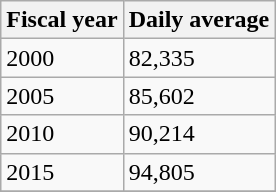<table class="wikitable">
<tr>
<th>Fiscal year</th>
<th>Daily average</th>
</tr>
<tr>
<td>2000</td>
<td>82,335</td>
</tr>
<tr>
<td>2005</td>
<td>85,602</td>
</tr>
<tr>
<td>2010</td>
<td>90,214</td>
</tr>
<tr>
<td>2015</td>
<td>94,805</td>
</tr>
<tr>
</tr>
</table>
